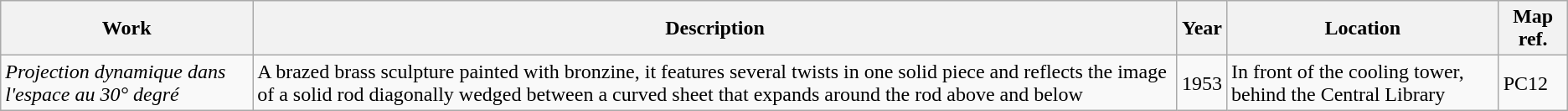<table class="wikitable">
<tr>
<th>Work</th>
<th>Description</th>
<th>Year</th>
<th>Location</th>
<th>Map ref.</th>
</tr>
<tr>
<td><em>Projection dynamique dans l'espace au 30° degré</em></td>
<td>A brazed brass sculpture painted with bronzine, it features several twists in one solid piece and reflects the image of a solid rod diagonally wedged between a curved sheet that expands around the rod above and below</td>
<td>1953</td>
<td>In front of the cooling tower, behind the Central Library</td>
<td>PC12</td>
</tr>
</table>
